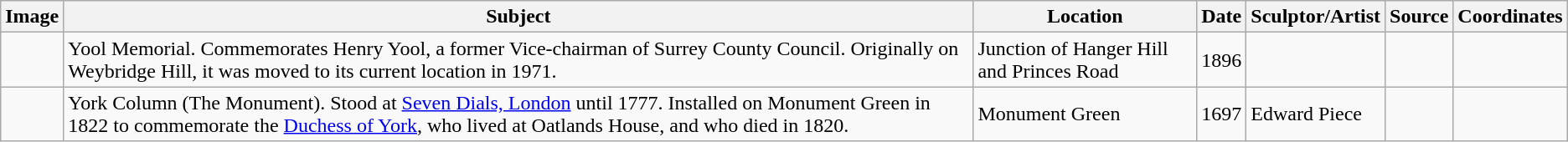<table class="wikitable sortable">
<tr>
<th>Image</th>
<th>Subject</th>
<th>Location</th>
<th>Date</th>
<th>Sculptor/Artist</th>
<th>Source</th>
<th>Coordinates</th>
</tr>
<tr>
<td></td>
<td>Yool Memorial. Commemorates Henry Yool, a former Vice-chairman of Surrey County Council. Originally on Weybridge Hill, it was moved to its current location in 1971.</td>
<td>Junction of Hanger Hill and Princes Road</td>
<td>1896</td>
<td></td>
<td></td>
<td></td>
</tr>
<tr>
<td></td>
<td>York Column (The Monument).  Stood at <a href='#'>Seven Dials, London</a> until 1777. Installed on Monument Green in 1822 to commemorate the <a href='#'>Duchess of York</a>, who lived at Oatlands House, and who died in 1820.</td>
<td>Monument Green</td>
<td>1697</td>
<td>Edward Piece</td>
<td></td>
<td></td>
</tr>
</table>
